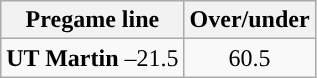<table class="wikitable">
<tr align="center">
<th>Pregame line</th>
<th>Over/under</th>
</tr>
<tr align="center">
<td><strong>UT Martin</strong> –21.5</td>
<td>60.5</td>
</tr>
</table>
